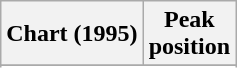<table class="wikitable sortable">
<tr>
<th align="left">Chart (1995)</th>
<th align="center">Peak<br>position</th>
</tr>
<tr>
</tr>
<tr>
</tr>
<tr>
</tr>
</table>
